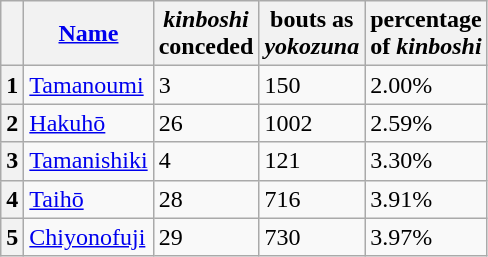<table class="wikitable">
<tr>
<th></th>
<th><a href='#'>Name</a></th>
<th><em>kinboshi</em><br>conceded</th>
<th>bouts as<br><em>yokozuna</em></th>
<th>percentage<br>of <em>kinboshi</em></th>
</tr>
<tr>
<th>1</th>
<td><a href='#'>Tamanoumi</a></td>
<td>3</td>
<td>150</td>
<td>2.00%</td>
</tr>
<tr>
<th>2</th>
<td><a href='#'>Hakuhō</a></td>
<td>26</td>
<td>1002</td>
<td>2.59%</td>
</tr>
<tr>
<th>3</th>
<td><a href='#'>Tamanishiki</a></td>
<td>4</td>
<td>121</td>
<td>3.30%</td>
</tr>
<tr>
<th>4</th>
<td><a href='#'>Taihō</a></td>
<td>28</td>
<td>716</td>
<td>3.91%</td>
</tr>
<tr>
<th>5</th>
<td><a href='#'>Chiyonofuji</a></td>
<td>29</td>
<td>730</td>
<td>3.97%</td>
</tr>
</table>
